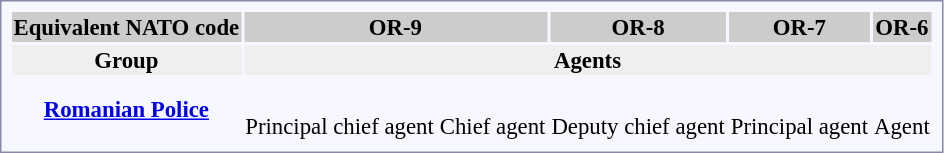<table style="border:1px solid #8888aa; background-color:#f7f8ff; padding:5px; font-size:95%; margin: 0px 12px 12px 0px;">
<tr style="background-color:#CCCCCC;text-align:center">
<th>Equivalent NATO code</th>
<td colspan=2><strong>OR-9</strong></td>
<td><strong>OR-8</strong></td>
<td><strong>OR-7</strong></td>
<td><strong>OR-6</strong></td>
</tr>
<tr style="text-align:center" bgcolor="#efefef";>
<th>Group</th>
<th colspan=5>Agents</th>
</tr>
<tr style="text-align:center;">
<td rowspan=2> <strong><a href='#'>Romanian Police</a></strong></td>
<td></td>
<td></td>
<td></td>
<td></td>
<td></td>
</tr>
<tr style="text-align:center;">
<td><br>Principal chief agent</td>
<td><br>Chief agent</td>
<td><br>Deputy chief agent</td>
<td><br>Principal agent</td>
<td><br>Agent</td>
</tr>
</table>
